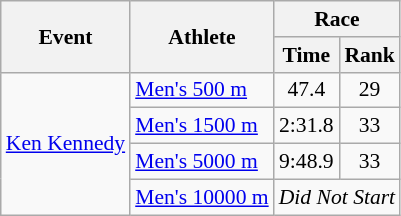<table class="wikitable" border="1" style="font-size:90%">
<tr>
<th rowspan=2>Event</th>
<th rowspan=2>Athlete</th>
<th colspan=2>Race</th>
</tr>
<tr>
<th>Time</th>
<th>Rank</th>
</tr>
<tr align=center>
<td align=left rowspan=4><a href='#'>Ken Kennedy</a></td>
<td align=left><a href='#'>Men's 500 m</a></td>
<td>47.4</td>
<td>29</td>
</tr>
<tr align=center>
<td align=left><a href='#'>Men's 1500 m</a></td>
<td align=center>2:31.8</td>
<td align=center>33</td>
</tr>
<tr>
<td align=left><a href='#'>Men's 5000 m</a></td>
<td align=center>9:48.9</td>
<td align=center>33</td>
</tr>
<tr>
<td align=left><a href='#'>Men's 10000 m</a></td>
<td align=center colspan=2><em>Did Not Start</em></td>
</tr>
</table>
